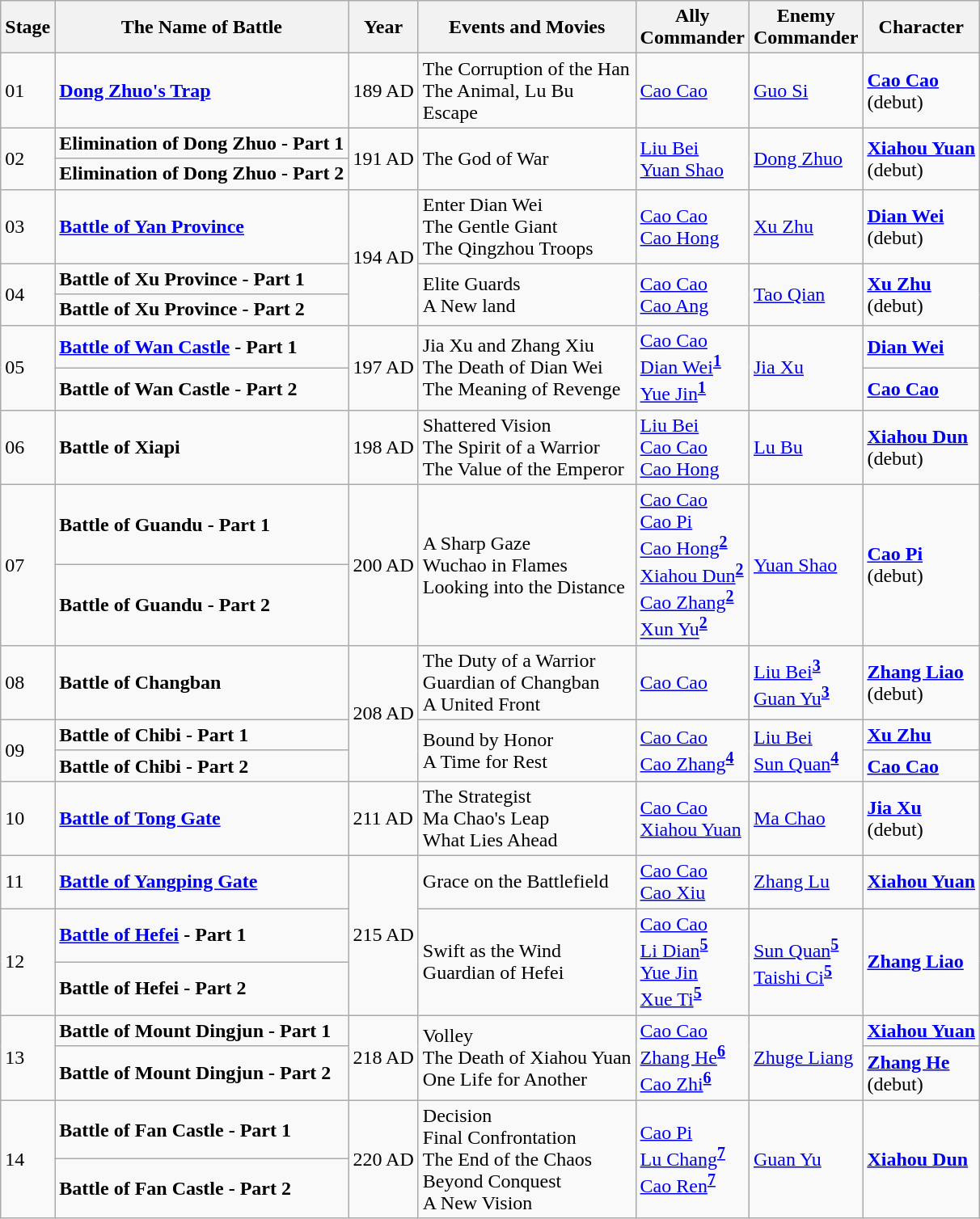<table class="wikitable sortable">
<tr>
<th>Stage</th>
<th>The Name of Battle</th>
<th>Year</th>
<th>Events and Movies</th>
<th>Ally<br>Commander</th>
<th>Enemy<br>Commander</th>
<th>Character</th>
</tr>
<tr>
<td>01</td>
<td><strong><a href='#'>Dong Zhuo's Trap</a></strong></td>
<td>189 AD</td>
<td>The Corruption of the Han<br>The Animal, Lu Bu<br>Escape</td>
<td><a href='#'>Cao Cao</a></td>
<td><a href='#'>Guo Si</a></td>
<td><strong><a href='#'>Cao Cao</a></strong><br>(debut)</td>
</tr>
<tr>
<td rowspan=2>02</td>
<td><strong>Elimination of Dong Zhuo - Part 1</strong></td>
<td rowspan=2>191 AD</td>
<td rowspan=2>The God of War</td>
<td rowspan=2><a href='#'>Liu Bei</a><br><a href='#'>Yuan Shao</a></td>
<td rowspan=2><a href='#'>Dong Zhuo</a></td>
<td rowspan=2><strong><a href='#'>Xiahou Yuan</a></strong><br>(debut)</td>
</tr>
<tr>
<td><strong>Elimination of Dong Zhuo - Part 2</strong></td>
</tr>
<tr>
<td>03</td>
<td><strong><a href='#'>Battle of Yan Province</a></strong></td>
<td rowspan=3>194 AD</td>
<td>Enter Dian Wei<br>The Gentle Giant<br>The Qingzhou Troops</td>
<td><a href='#'>Cao Cao</a><br><a href='#'>Cao Hong</a></td>
<td><a href='#'>Xu Zhu</a></td>
<td><strong><a href='#'>Dian Wei</a></strong><br>(debut)</td>
</tr>
<tr>
<td rowspan=2>04</td>
<td><strong>Battle of Xu Province - Part 1</strong></td>
<td rowspan=2>Elite Guards<br>A New land</td>
<td rowspan=2><a href='#'>Cao Cao</a><br><a href='#'>Cao Ang</a></td>
<td rowspan=2><a href='#'>Tao Qian</a></td>
<td rowspan=2><strong><a href='#'>Xu Zhu</a></strong><br>(debut)</td>
</tr>
<tr>
<td><strong>Battle of Xu Province - Part 2</strong></td>
</tr>
<tr>
<td rowspan=2>05</td>
<td><strong><a href='#'>Battle of Wan Castle</a> - Part 1</strong></td>
<td rowspan=2>197 AD</td>
<td rowspan=2>Jia Xu and Zhang Xiu<br>The Death of Dian Wei<br>The Meaning of Revenge</td>
<td rowspan=2><a href='#'>Cao Cao</a><br><a href='#'>Dian Wei</a><sup><strong><a href='#'>1</a></strong></sup><br><a href='#'>Yue Jin</a><sup><strong><a href='#'>1</a></strong></sup></td>
<td rowspan=2><a href='#'>Jia Xu</a></td>
<td><strong><a href='#'>Dian Wei</a></strong></td>
</tr>
<tr>
<td><strong>Battle of Wan Castle - Part 2</strong></td>
<td><strong><a href='#'>Cao Cao</a></strong></td>
</tr>
<tr>
<td>06</td>
<td><strong>Battle of Xiapi</strong></td>
<td>198 AD</td>
<td>Shattered Vision<br>The Spirit of a Warrior<br>The Value of the Emperor</td>
<td><a href='#'>Liu Bei</a><br><a href='#'>Cao Cao</a><br><a href='#'>Cao Hong</a></td>
<td><a href='#'>Lu Bu</a></td>
<td><strong><a href='#'>Xiahou Dun</a></strong><br>(debut)</td>
</tr>
<tr>
<td rowspan=2>07</td>
<td><strong>Battle of Guandu - Part 1</strong></td>
<td rowspan=2>200 AD</td>
<td rowspan=2>A Sharp Gaze<br>Wuchao in Flames<br>Looking into the Distance</td>
<td rowspan=2><a href='#'>Cao Cao</a><br><a href='#'>Cao Pi</a><br><a href='#'>Cao Hong</a><sup><strong><a href='#'>2</a></strong></sup><br><a href='#'>Xiahou Dun</a><sup><strong><a href='#'>2</a></strong></sup><br><a href='#'>Cao Zhang</a><sup><strong><a href='#'>2</a></strong></sup><br><a href='#'>Xun Yu</a><sup><strong><a href='#'>2</a></strong></sup></td>
<td rowspan=2><a href='#'>Yuan Shao</a></td>
<td rowspan=2><strong><a href='#'>Cao Pi</a></strong><br>(debut)</td>
</tr>
<tr>
<td><strong>Battle of Guandu - Part 2</strong></td>
</tr>
<tr>
<td>08</td>
<td><strong>Battle of Changban</strong></td>
<td rowspan=3>208 AD</td>
<td>The Duty of a Warrior<br>Guardian of Changban<br>A United Front</td>
<td><a href='#'>Cao Cao</a></td>
<td><a href='#'>Liu Bei</a><sup><strong><a href='#'>3</a></strong></sup><br><a href='#'>Guan Yu</a><sup><strong><a href='#'>3</a></strong></sup></td>
<td><strong><a href='#'>Zhang Liao</a></strong><br>(debut)</td>
</tr>
<tr>
<td rowspan=2>09</td>
<td><strong>Battle of Chibi - Part 1</strong></td>
<td rowspan=2>Bound by Honor<br>A Time for Rest</td>
<td rowspan=2><a href='#'>Cao Cao</a><br><a href='#'>Cao Zhang</a><sup><strong><a href='#'>4</a></strong></sup></td>
<td rowspan=2><a href='#'>Liu Bei</a><br><a href='#'>Sun Quan</a><sup><strong><a href='#'>4</a></strong></sup></td>
<td><strong><a href='#'>Xu Zhu</a></strong></td>
</tr>
<tr>
<td><strong>Battle of Chibi - Part 2</strong></td>
<td><strong><a href='#'>Cao Cao</a></strong></td>
</tr>
<tr>
<td>10</td>
<td><strong><a href='#'>Battle of Tong Gate</a></strong></td>
<td>211 AD</td>
<td>The Strategist<br>Ma Chao's Leap<br>What Lies Ahead</td>
<td><a href='#'>Cao Cao</a><br><a href='#'>Xiahou Yuan</a></td>
<td><a href='#'>Ma Chao</a></td>
<td><strong><a href='#'>Jia Xu</a></strong><br>(debut)</td>
</tr>
<tr>
<td>11</td>
<td><strong><a href='#'>Battle of Yangping Gate</a></strong></td>
<td rowspan=3>215 AD</td>
<td>Grace on the Battlefield</td>
<td><a href='#'>Cao Cao</a><br><a href='#'>Cao Xiu</a></td>
<td><a href='#'>Zhang Lu</a></td>
<td><strong><a href='#'>Xiahou Yuan</a></strong></td>
</tr>
<tr>
<td rowspan=2>12</td>
<td><strong><a href='#'>Battle of Hefei</a> - Part 1</strong></td>
<td rowspan=2>Swift as the Wind<br>Guardian of Hefei</td>
<td rowspan=2><a href='#'>Cao Cao</a><br><a href='#'>Li Dian</a><sup><strong><a href='#'>5</a></strong></sup><br><a href='#'>Yue Jin</a><br><a href='#'>Xue Ti</a><sup><strong><a href='#'>5</a></strong></sup></td>
<td rowspan=2><a href='#'>Sun Quan</a><sup><strong><a href='#'>5</a></strong></sup><br><a href='#'>Taishi Ci</a><sup><strong><a href='#'>5</a></strong></sup></td>
<td rowspan=2><strong><a href='#'>Zhang Liao</a></strong></td>
</tr>
<tr>
<td><strong>Battle of Hefei - Part 2</strong></td>
</tr>
<tr>
<td rowspan=2>13</td>
<td><strong>Battle of Mount Dingjun - Part 1</strong></td>
<td rowspan=2>218 AD</td>
<td rowspan=2>Volley<br>The Death of Xiahou Yuan<br>One Life for Another</td>
<td rowspan=2><a href='#'>Cao Cao</a><br><a href='#'>Zhang He</a><sup><strong><a href='#'>6</a></strong></sup><br><a href='#'>Cao Zhi</a><sup><strong><a href='#'>6</a></strong></sup></td>
<td rowspan=2><a href='#'>Zhuge Liang</a></td>
<td><strong><a href='#'>Xiahou Yuan</a></strong></td>
</tr>
<tr>
<td><strong>Battle of Mount Dingjun - Part 2</strong></td>
<td><strong><a href='#'>Zhang He</a></strong><br>(debut)</td>
</tr>
<tr>
<td rowspan=2>14</td>
<td><strong>Battle of Fan Castle - Part 1</strong></td>
<td rowspan=2>220 AD</td>
<td rowspan=2>Decision<br>Final Confrontation<br>The End of the Chaos<br>Beyond Conquest<br>A New Vision</td>
<td rowspan=2><a href='#'>Cao Pi</a><br><a href='#'>Lu Chang</a><sup><strong><a href='#'>7</a></strong></sup><br><a href='#'>Cao Ren</a><sup><strong><a href='#'>7</a></strong></sup></td>
<td rowspan=2><a href='#'>Guan Yu</a></td>
<td rowspan=2><strong><a href='#'>Xiahou Dun</a></strong></td>
</tr>
<tr>
<td><strong>Battle of Fan Castle - Part 2</strong></td>
</tr>
</table>
